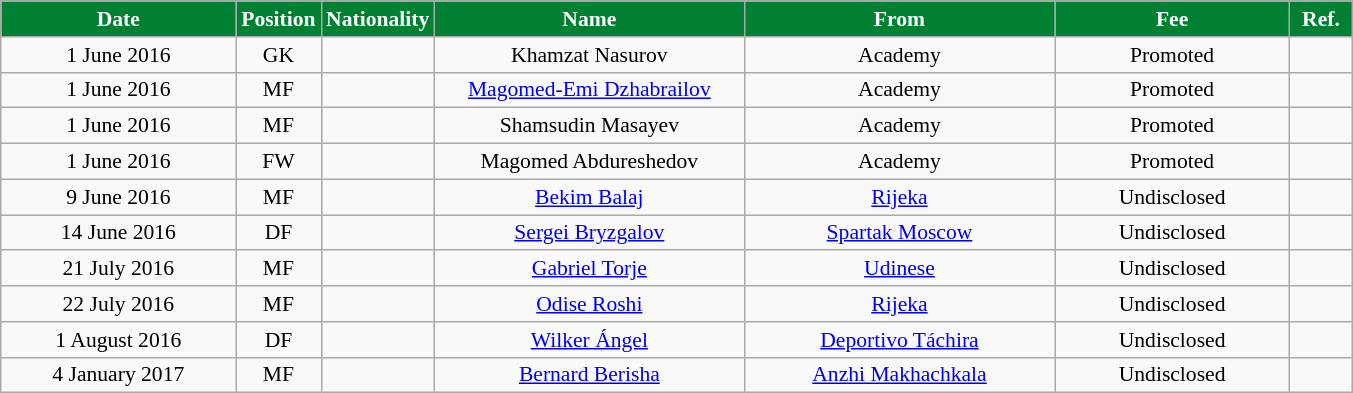<table class="wikitable"  style="text-align:center; font-size:90%; ">
<tr>
<th style="background:#008033; color:white; width:150px;">Date</th>
<th style="background:#008033; color:white; width:50px;">Position</th>
<th style="background:#008033; color:white; width:50px;">Nationality</th>
<th style="background:#008033; color:white; width:200px;">Name</th>
<th style="background:#008033; color:white; width:200px;">From</th>
<th style="background:#008033; color:white; width:150px;">Fee</th>
<th style="background:#008033; color:white; width:35px;">Ref.</th>
</tr>
<tr>
<td>1 June 2016</td>
<td>GK</td>
<td></td>
<td>Khamzat Nasurov</td>
<td>Academy</td>
<td>Promoted</td>
<td></td>
</tr>
<tr>
<td>1 June 2016</td>
<td>MF</td>
<td></td>
<td><a href='#'>Magomed-Emi Dzhabrailov</a></td>
<td>Academy</td>
<td>Promoted</td>
<td></td>
</tr>
<tr>
<td>1 June 2016</td>
<td>MF</td>
<td></td>
<td>Shamsudin Masayev</td>
<td>Academy</td>
<td>Promoted</td>
<td></td>
</tr>
<tr>
<td>1 June 2016</td>
<td>FW</td>
<td></td>
<td>Magomed Abdureshedov</td>
<td>Academy</td>
<td>Promoted</td>
<td></td>
</tr>
<tr>
<td>9 June 2016</td>
<td>MF</td>
<td></td>
<td><a href='#'>Bekim Balaj</a></td>
<td><a href='#'>Rijeka</a></td>
<td>Undisclosed</td>
<td></td>
</tr>
<tr>
<td>14 June 2016</td>
<td>DF</td>
<td></td>
<td><a href='#'>Sergei Bryzgalov</a></td>
<td><a href='#'>Spartak Moscow</a></td>
<td>Undisclosed</td>
<td></td>
</tr>
<tr>
<td>21 July 2016</td>
<td>MF</td>
<td></td>
<td><a href='#'>Gabriel Torje</a></td>
<td><a href='#'>Udinese</a></td>
<td>Undisclosed</td>
<td></td>
</tr>
<tr>
<td>22 July 2016</td>
<td>MF</td>
<td></td>
<td><a href='#'>Odise Roshi</a></td>
<td><a href='#'>Rijeka</a></td>
<td>Undisclosed</td>
<td></td>
</tr>
<tr>
<td>1 August 2016</td>
<td>DF</td>
<td></td>
<td><a href='#'>Wilker Ángel</a></td>
<td><a href='#'>Deportivo Táchira</a></td>
<td>Undisclosed</td>
<td></td>
</tr>
<tr>
<td>4 January 2017</td>
<td>MF</td>
<td></td>
<td><a href='#'>Bernard Berisha</a></td>
<td><a href='#'>Anzhi Makhachkala</a></td>
<td>Undisclosed</td>
<td></td>
</tr>
</table>
